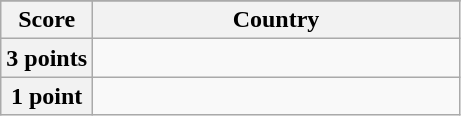<table class="wikitable">
<tr>
</tr>
<tr>
<th scope="col" width="20%">Score</th>
<th scope="col">Country</th>
</tr>
<tr>
<th scope="row">3 points</th>
<td></td>
</tr>
<tr>
<th scope="row">1 point</th>
<td></td>
</tr>
</table>
